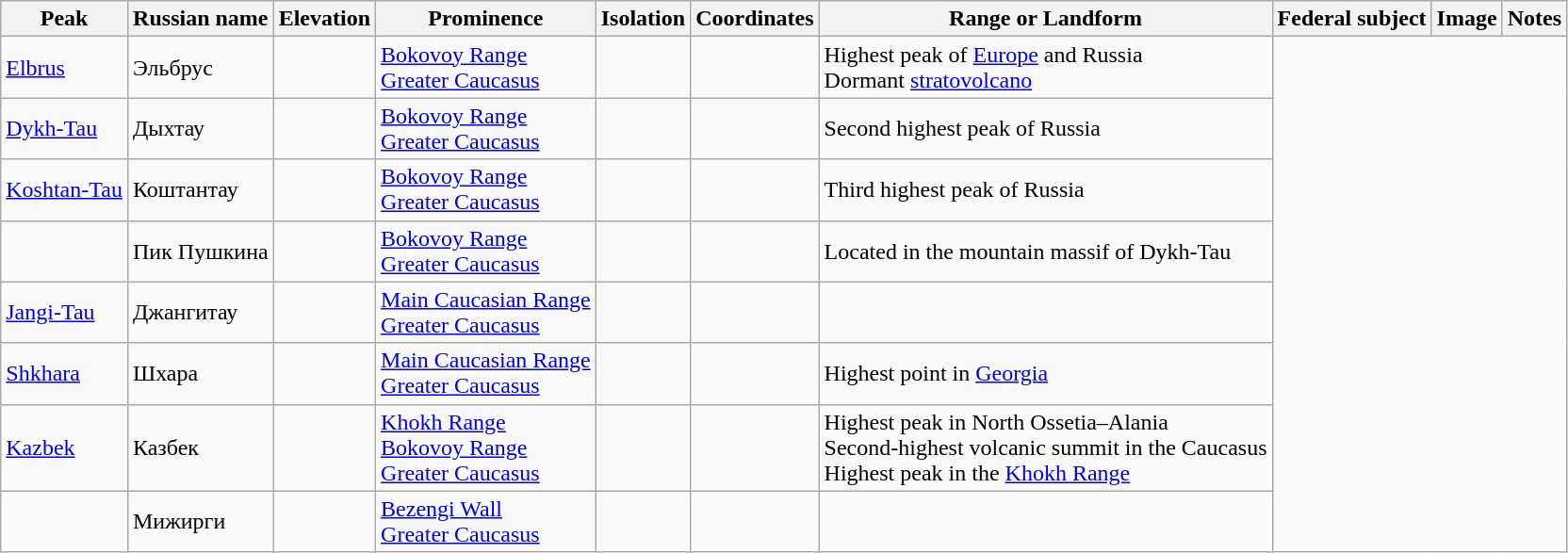<table class="wikitable sortable">
<tr>
<th>Peak</th>
<th>Russian name</th>
<th>Elevation</th>
<th>Prominence</th>
<th>Isolation</th>
<th>Coordinates</th>
<th>Range or Landform</th>
<th>Federal subject</th>
<th>Image</th>
<th>Notes</th>
</tr>
<tr>
<td><a href='#'>Elbrus</a></td>
<td>Эльбрус<br></td>
<td></td>
<td><a href='#'>Bokovoy Range</a><br><a href='#'>Greater Caucasus</a></td>
<td><br></td>
<td></td>
<td>Highest peak of <a href='#'>Europe</a> and Russia<br>Dormant <a href='#'>stratovolcano</a></td>
</tr>
<tr>
<td><a href='#'>Dykh-Tau</a></td>
<td>Дыхтау<br></td>
<td></td>
<td><a href='#'>Bokovoy Range</a><br><a href='#'>Greater Caucasus</a></td>
<td></td>
<td></td>
<td>Second highest peak of Russia</td>
</tr>
<tr>
<td><a href='#'>Koshtan-Tau</a></td>
<td>Коштантау<br></td>
<td></td>
<td><a href='#'>Bokovoy Range</a><br><a href='#'>Greater Caucasus</a></td>
<td></td>
<td></td>
<td>Third highest peak of Russia</td>
</tr>
<tr>
<td></td>
<td>Пик Пушкина<br></td>
<td></td>
<td><a href='#'>Bokovoy Range</a><br><a href='#'>Greater Caucasus</a></td>
<td></td>
<td></td>
<td>Located in the mountain massif of Dykh-Tau</td>
</tr>
<tr>
<td><a href='#'>Jangi-Tau</a></td>
<td>Джангитау<br></td>
<td></td>
<td><a href='#'>Main Caucasian Range</a><br><a href='#'>Greater Caucasus</a></td>
<td></td>
<td></td>
<td></td>
</tr>
<tr>
<td><a href='#'>Shkhara</a></td>
<td>Шхара<br></td>
<td></td>
<td><a href='#'>Main Caucasian Range</a><br><a href='#'>Greater Caucasus</a></td>
<td></td>
<td></td>
<td>Highest point in <a href='#'>Georgia</a></td>
</tr>
<tr>
<td><a href='#'>Kazbek</a></td>
<td>Казбек<br></td>
<td></td>
<td><a href='#'>Khokh Range</a><br><a href='#'>Bokovoy Range</a><br><a href='#'>Greater Caucasus</a></td>
<td></td>
<td></td>
<td>Highest peak in North Ossetia–Alania<br>Second-highest volcanic summit in the Caucasus<br>Highest peak in the <a href='#'>Khokh Range</a></td>
</tr>
<tr>
<td></td>
<td>Мижирги<br></td>
<td></td>
<td><a href='#'>Bezengi Wall</a><br><a href='#'>Greater Caucasus</a></td>
<td></td>
<td></td>
<td></td>
</tr>
</table>
